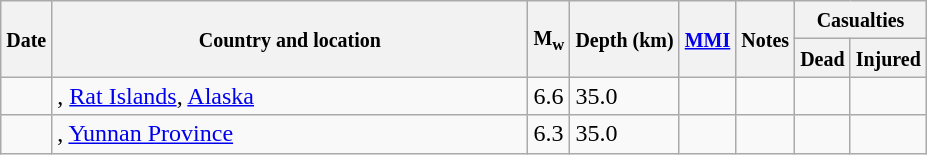<table class="wikitable sortable sort-under" style="border:1px black; margin-left:1em;">
<tr>
<th rowspan="2"><small>Date</small></th>
<th rowspan="2" style="width: 310px"><small>Country and location</small></th>
<th rowspan="2"><small>M<sub>w</sub></small></th>
<th rowspan="2"><small>Depth (km)</small></th>
<th rowspan="2"><small><a href='#'>MMI</a></small></th>
<th rowspan="2" class="unsortable"><small>Notes</small></th>
<th colspan="2"><small>Casualties</small></th>
</tr>
<tr>
<th><small>Dead</small></th>
<th><small>Injured</small></th>
</tr>
<tr>
<td></td>
<td>, <a href='#'>Rat Islands</a>, <a href='#'>Alaska</a></td>
<td>6.6</td>
<td>35.0</td>
<td></td>
<td></td>
<td></td>
<td></td>
</tr>
<tr>
<td></td>
<td>, <a href='#'>Yunnan Province</a></td>
<td>6.3</td>
<td>35.0</td>
<td></td>
<td></td>
<td></td>
<td></td>
</tr>
</table>
